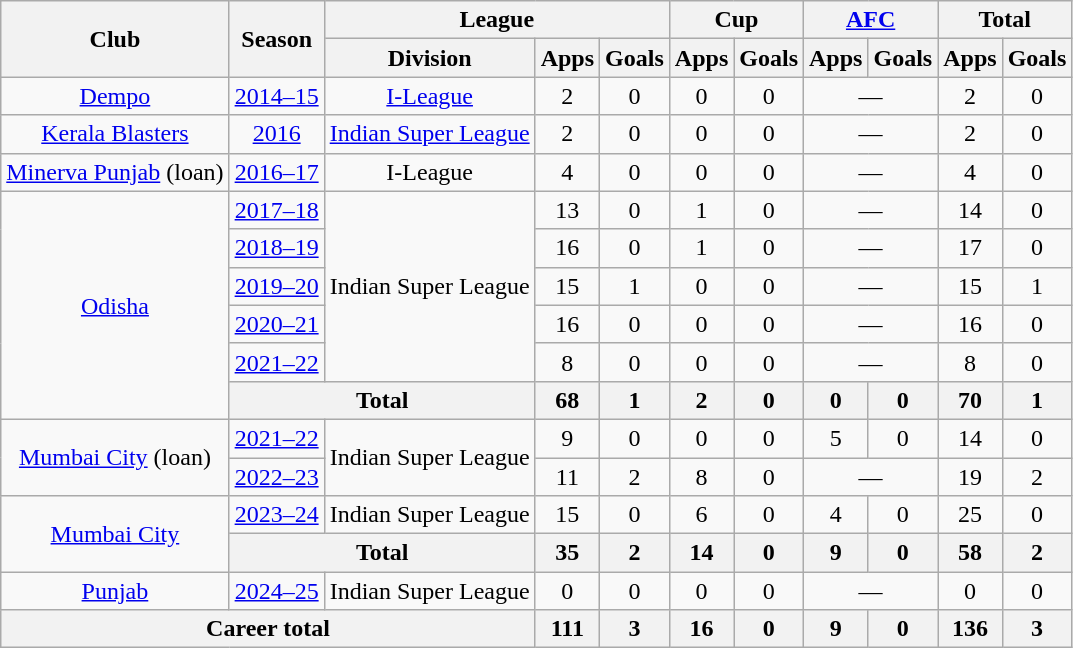<table class="wikitable" style="text-align: center;">
<tr>
<th rowspan="2">Club</th>
<th rowspan="2">Season</th>
<th colspan="3">League</th>
<th colspan="2">Cup</th>
<th colspan="2"><a href='#'>AFC</a></th>
<th colspan="2">Total</th>
</tr>
<tr>
<th>Division</th>
<th>Apps</th>
<th>Goals</th>
<th>Apps</th>
<th>Goals</th>
<th>Apps</th>
<th>Goals</th>
<th>Apps</th>
<th>Goals</th>
</tr>
<tr>
<td rowspan="1"><a href='#'>Dempo</a></td>
<td><a href='#'>2014–15</a></td>
<td rowspan="1"><a href='#'>I-League</a></td>
<td>2</td>
<td>0</td>
<td>0</td>
<td>0</td>
<td colspan="2">—</td>
<td>2</td>
<td>0</td>
</tr>
<tr>
<td rowspan="1"><a href='#'>Kerala Blasters</a></td>
<td><a href='#'>2016</a></td>
<td rowspan="1"><a href='#'>Indian Super League</a></td>
<td>2</td>
<td>0</td>
<td>0</td>
<td>0</td>
<td colspan="2">—</td>
<td>2</td>
<td>0</td>
</tr>
<tr>
<td rowspan="1"><a href='#'>Minerva Punjab</a> (loan)</td>
<td><a href='#'>2016–17</a></td>
<td rowspan="1">I-League</td>
<td>4</td>
<td>0</td>
<td>0</td>
<td>0</td>
<td colspan="2">—</td>
<td>4</td>
<td>0</td>
</tr>
<tr>
<td rowspan="6"><a href='#'>Odisha</a></td>
<td><a href='#'>2017–18</a></td>
<td rowspan="5">Indian Super League</td>
<td>13</td>
<td>0</td>
<td>1</td>
<td>0</td>
<td colspan="2">—</td>
<td>14</td>
<td>0</td>
</tr>
<tr>
<td><a href='#'>2018–19</a></td>
<td>16</td>
<td>0</td>
<td>1</td>
<td>0</td>
<td colspan="2">—</td>
<td>17</td>
<td>0</td>
</tr>
<tr>
<td><a href='#'>2019–20</a></td>
<td>15</td>
<td>1</td>
<td>0</td>
<td>0</td>
<td colspan="2">—</td>
<td>15</td>
<td>1</td>
</tr>
<tr>
<td><a href='#'>2020–21</a></td>
<td>16</td>
<td>0</td>
<td>0</td>
<td>0</td>
<td colspan="2">—</td>
<td>16</td>
<td>0</td>
</tr>
<tr>
<td><a href='#'>2021–22</a></td>
<td>8</td>
<td>0</td>
<td>0</td>
<td>0</td>
<td colspan="2">—</td>
<td>8</td>
<td>0</td>
</tr>
<tr>
<th colspan="2">Total</th>
<th>68</th>
<th>1</th>
<th>2</th>
<th>0</th>
<th>0</th>
<th>0</th>
<th>70</th>
<th>1</th>
</tr>
<tr>
<td rowspan="2"><a href='#'>Mumbai City</a> (loan)</td>
<td><a href='#'>2021–22</a></td>
<td rowspan="2">Indian Super League</td>
<td>9</td>
<td>0</td>
<td>0</td>
<td>0</td>
<td>5</td>
<td>0</td>
<td>14</td>
<td>0</td>
</tr>
<tr>
<td><a href='#'>2022–23</a></td>
<td>11</td>
<td>2</td>
<td>8</td>
<td>0</td>
<td colspan="2">—</td>
<td>19</td>
<td>2</td>
</tr>
<tr>
<td rowspan="2"><a href='#'>Mumbai City</a></td>
<td><a href='#'>2023–24</a></td>
<td rowspan="1">Indian Super League</td>
<td>15</td>
<td>0</td>
<td>6</td>
<td>0</td>
<td>4</td>
<td>0</td>
<td>25</td>
<td>0</td>
</tr>
<tr>
<th colspan="2">Total</th>
<th>35</th>
<th>2</th>
<th>14</th>
<th>0</th>
<th>9</th>
<th>0</th>
<th>58</th>
<th>2</th>
</tr>
<tr>
<td rowspan="1"><a href='#'>Punjab</a></td>
<td><a href='#'>2024–25</a></td>
<td rowspan="1">Indian Super League</td>
<td>0</td>
<td>0</td>
<td>0</td>
<td>0</td>
<td colspan="2">—</td>
<td>0</td>
<td>0</td>
</tr>
<tr>
<th colspan="3">Career total</th>
<th>111</th>
<th>3</th>
<th>16</th>
<th>0</th>
<th>9</th>
<th>0</th>
<th>136</th>
<th>3</th>
</tr>
</table>
